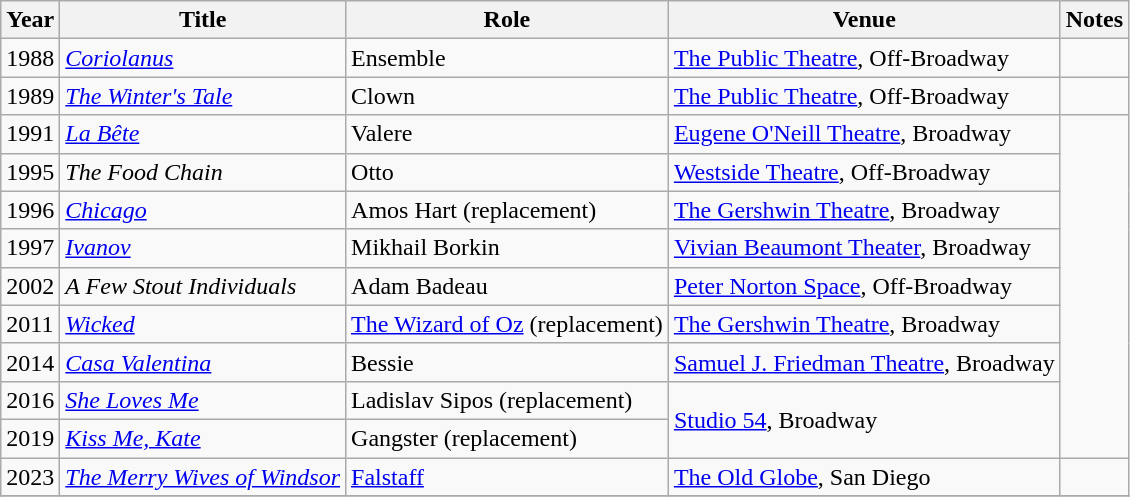<table class="wikitable">
<tr>
<th>Year</th>
<th>Title</th>
<th>Role</th>
<th>Venue</th>
<th class="unsortable">Notes</th>
</tr>
<tr>
<td>1988</td>
<td><em><a href='#'>Coriolanus</a></em></td>
<td>Ensemble</td>
<td><a href='#'>The Public Theatre</a>, Off-Broadway</td>
<td></td>
</tr>
<tr>
<td>1989</td>
<td><em><a href='#'>The Winter's Tale</a></em></td>
<td>Clown</td>
<td><a href='#'>The Public Theatre</a>, Off-Broadway</td>
<td></td>
</tr>
<tr>
<td>1991</td>
<td><em><a href='#'>La Bête</a></em></td>
<td>Valere</td>
<td><a href='#'>Eugene O'Neill Theatre</a>, Broadway</td>
<td rowspan=9></td>
</tr>
<tr>
<td>1995</td>
<td><em>The Food Chain</em></td>
<td>Otto</td>
<td><a href='#'>Westside Theatre</a>, Off-Broadway</td>
</tr>
<tr>
<td>1996</td>
<td><em><a href='#'>Chicago</a></em></td>
<td>Amos Hart (replacement)</td>
<td><a href='#'>The Gershwin Theatre</a>, Broadway</td>
</tr>
<tr>
<td>1997</td>
<td><em><a href='#'>Ivanov</a></em></td>
<td>Mikhail Borkin</td>
<td><a href='#'>Vivian Beaumont Theater</a>, Broadway</td>
</tr>
<tr>
<td>2002</td>
<td><em>A Few Stout Individuals</em></td>
<td>Adam Badeau</td>
<td><a href='#'>Peter Norton Space</a>, Off-Broadway</td>
</tr>
<tr>
<td>2011</td>
<td><em><a href='#'>Wicked</a></em></td>
<td><a href='#'>The Wizard of Oz</a> (replacement)</td>
<td><a href='#'>The Gershwin Theatre</a>, Broadway</td>
</tr>
<tr>
<td>2014</td>
<td><em><a href='#'>Casa Valentina</a></em></td>
<td>Bessie</td>
<td><a href='#'>Samuel J. Friedman Theatre</a>, Broadway</td>
</tr>
<tr>
<td>2016</td>
<td><em><a href='#'>She Loves Me</a></em></td>
<td>Ladislav Sipos (replacement)</td>
<td rowspan=2><a href='#'>Studio 54</a>, Broadway</td>
</tr>
<tr>
<td>2019</td>
<td><em><a href='#'>Kiss Me, Kate</a></em></td>
<td>Gangster (replacement)</td>
</tr>
<tr>
<td>2023</td>
<td><em><a href='#'>The Merry Wives of Windsor</a></em></td>
<td><a href='#'>Falstaff</a></td>
<td><a href='#'>The Old Globe</a>, San Diego</td>
<td></td>
</tr>
<tr>
</tr>
</table>
